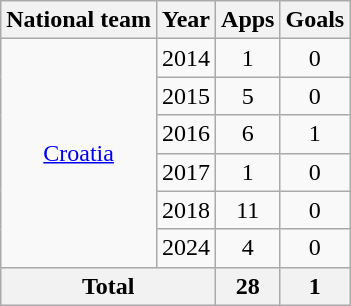<table class="wikitable" style="text-align:center">
<tr>
<th>National team</th>
<th>Year</th>
<th>Apps</th>
<th>Goals</th>
</tr>
<tr>
<td rowspan="6"><a href='#'>Croatia</a></td>
<td>2014</td>
<td>1</td>
<td>0</td>
</tr>
<tr>
<td>2015</td>
<td>5</td>
<td>0</td>
</tr>
<tr>
<td>2016</td>
<td>6</td>
<td>1</td>
</tr>
<tr>
<td>2017</td>
<td>1</td>
<td>0</td>
</tr>
<tr>
<td>2018</td>
<td>11</td>
<td>0</td>
</tr>
<tr>
<td>2024</td>
<td>4</td>
<td>0</td>
</tr>
<tr>
<th colspan="2">Total</th>
<th>28</th>
<th>1</th>
</tr>
</table>
